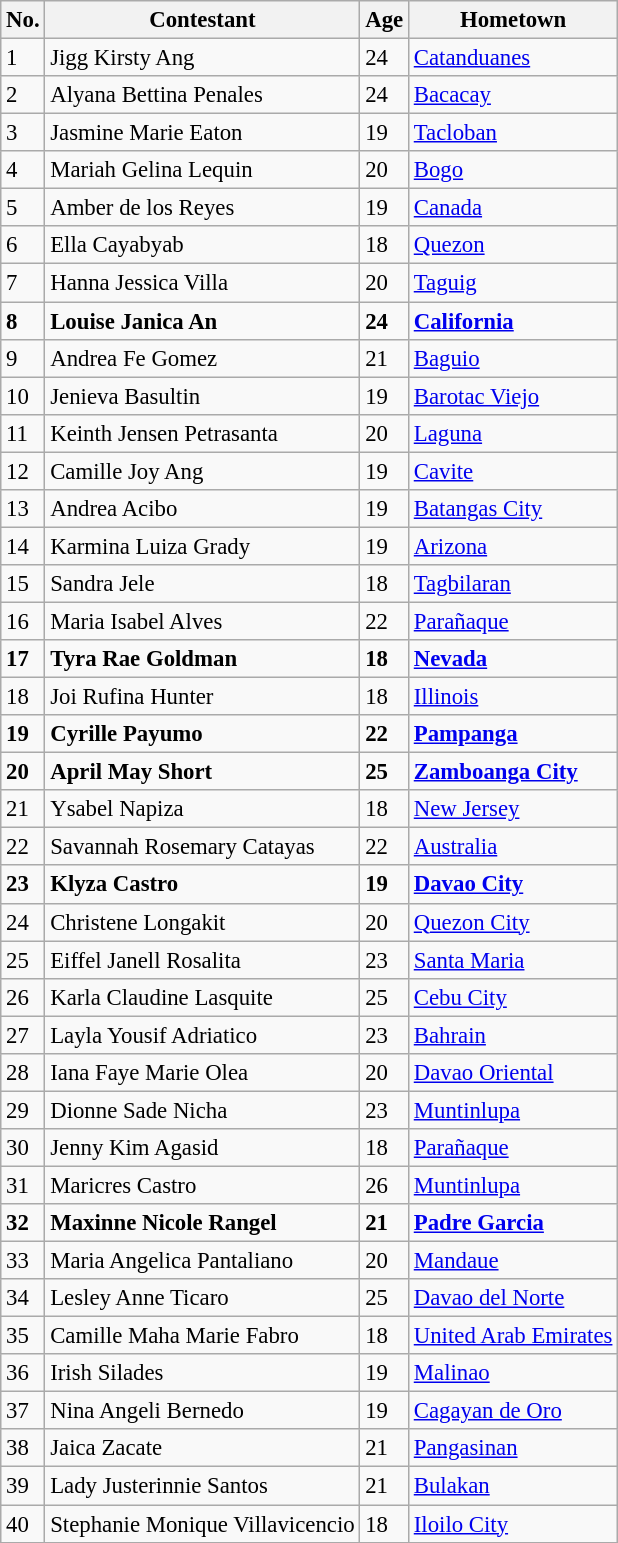<table class="wikitable sortable" style="font-size: 95%;">
<tr>
<th>No.</th>
<th>Contestant</th>
<th>Age</th>
<th>Hometown</th>
</tr>
<tr>
<td>1</td>
<td>Jigg Kirsty Ang</td>
<td>24</td>
<td><a href='#'>Catanduanes</a></td>
</tr>
<tr>
<td>2</td>
<td>Alyana Bettina Penales</td>
<td>24</td>
<td><a href='#'>Bacacay</a></td>
</tr>
<tr>
<td>3</td>
<td>Jasmine Marie Eaton</td>
<td>19</td>
<td><a href='#'>Tacloban</a></td>
</tr>
<tr>
<td>4</td>
<td>Mariah Gelina Lequin</td>
<td>20</td>
<td><a href='#'>Bogo</a></td>
</tr>
<tr>
<td>5</td>
<td>Amber de los Reyes</td>
<td>19</td>
<td><a href='#'>Canada</a></td>
</tr>
<tr>
<td>6</td>
<td>Ella Cayabyab</td>
<td>18</td>
<td><a href='#'>Quezon</a></td>
</tr>
<tr>
<td>7</td>
<td>Hanna Jessica Villa</td>
<td>20</td>
<td><a href='#'>Taguig</a></td>
</tr>
<tr>
<td><strong>8</strong></td>
<td><strong>Louise Janica An</strong></td>
<td><strong>24</strong></td>
<td><strong><a href='#'>California</a></strong></td>
</tr>
<tr>
<td>9</td>
<td>Andrea Fe Gomez</td>
<td>21</td>
<td><a href='#'>Baguio</a></td>
</tr>
<tr>
<td>10</td>
<td>Jenieva Basultin</td>
<td>19</td>
<td><a href='#'>Barotac Viejo</a></td>
</tr>
<tr>
<td>11</td>
<td>Keinth Jensen Petrasanta</td>
<td>20</td>
<td><a href='#'>Laguna</a></td>
</tr>
<tr>
<td>12</td>
<td>Camille Joy Ang</td>
<td>19</td>
<td><a href='#'>Cavite</a></td>
</tr>
<tr>
<td>13</td>
<td>Andrea Acibo</td>
<td>19</td>
<td><a href='#'>Batangas City</a></td>
</tr>
<tr>
<td>14</td>
<td>Karmina Luiza Grady</td>
<td>19</td>
<td><a href='#'>Arizona</a></td>
</tr>
<tr>
<td>15</td>
<td>Sandra Jele</td>
<td>18</td>
<td><a href='#'>Tagbilaran</a></td>
</tr>
<tr>
<td>16</td>
<td>Maria Isabel Alves</td>
<td>22</td>
<td><a href='#'>Parañaque</a></td>
</tr>
<tr>
<td><strong>17</strong></td>
<td><strong>Tyra Rae Goldman</strong></td>
<td><strong>18</strong></td>
<td><strong><a href='#'>Nevada</a></strong></td>
</tr>
<tr>
<td>18</td>
<td>Joi Rufina Hunter</td>
<td>18</td>
<td><a href='#'>Illinois</a></td>
</tr>
<tr>
<td><strong>19</strong></td>
<td><strong>Cyrille Payumo</strong></td>
<td><strong>22</strong></td>
<td><strong><a href='#'>Pampanga</a></strong></td>
</tr>
<tr>
<td><strong>20</strong></td>
<td><strong>April May Short</strong></td>
<td><strong>25</strong></td>
<td><strong><a href='#'>Zamboanga City</a></strong></td>
</tr>
<tr>
<td>21</td>
<td>Ysabel Napiza</td>
<td>18</td>
<td><a href='#'>New Jersey</a></td>
</tr>
<tr>
<td>22</td>
<td>Savannah Rosemary Catayas</td>
<td>22</td>
<td><a href='#'>Australia</a></td>
</tr>
<tr>
<td><strong>23</strong></td>
<td><strong>Klyza Castro</strong></td>
<td><strong>19</strong></td>
<td><strong><a href='#'>Davao City</a></strong></td>
</tr>
<tr>
<td>24</td>
<td>Christene Longakit</td>
<td>20</td>
<td><a href='#'>Quezon City</a></td>
</tr>
<tr>
<td>25</td>
<td>Eiffel Janell Rosalita</td>
<td>23</td>
<td><a href='#'>Santa Maria</a></td>
</tr>
<tr>
<td>26</td>
<td>Karla Claudine Lasquite</td>
<td>25</td>
<td><a href='#'>Cebu City</a></td>
</tr>
<tr>
<td>27</td>
<td>Layla Yousif Adriatico</td>
<td>23</td>
<td><a href='#'>Bahrain</a></td>
</tr>
<tr>
<td>28</td>
<td>Iana Faye Marie Olea</td>
<td>20</td>
<td><a href='#'>Davao Oriental</a></td>
</tr>
<tr>
<td>29</td>
<td>Dionne Sade Nicha</td>
<td>23</td>
<td><a href='#'>Muntinlupa</a></td>
</tr>
<tr>
<td>30</td>
<td>Jenny Kim Agasid</td>
<td>18</td>
<td><a href='#'>Parañaque</a></td>
</tr>
<tr>
<td>31</td>
<td>Maricres Castro</td>
<td>26</td>
<td><a href='#'>Muntinlupa</a></td>
</tr>
<tr>
<td><strong>32</strong></td>
<td><strong>Maxinne Nicole Rangel</strong></td>
<td><strong>21</strong></td>
<td><strong><a href='#'>Padre Garcia</a></strong></td>
</tr>
<tr>
<td>33</td>
<td>Maria Angelica Pantaliano</td>
<td>20</td>
<td><a href='#'>Mandaue</a></td>
</tr>
<tr>
<td>34</td>
<td>Lesley Anne Ticaro</td>
<td>25</td>
<td><a href='#'>Davao del Norte</a></td>
</tr>
<tr>
<td>35</td>
<td>Camille Maha Marie Fabro</td>
<td>18</td>
<td><a href='#'>United Arab Emirates</a></td>
</tr>
<tr>
<td>36</td>
<td>Irish Silades</td>
<td>19</td>
<td><a href='#'>Malinao</a></td>
</tr>
<tr>
<td>37</td>
<td>Nina Angeli Bernedo</td>
<td>19</td>
<td><a href='#'>Cagayan de Oro</a></td>
</tr>
<tr>
<td>38</td>
<td>Jaica Zacate</td>
<td>21</td>
<td><a href='#'>Pangasinan</a></td>
</tr>
<tr>
<td>39</td>
<td>Lady Justerinnie Santos</td>
<td>21</td>
<td><a href='#'>Bulakan</a></td>
</tr>
<tr>
<td>40</td>
<td>Stephanie Monique Villavicencio</td>
<td>18</td>
<td><a href='#'>Iloilo City</a></td>
</tr>
<tr>
</tr>
</table>
